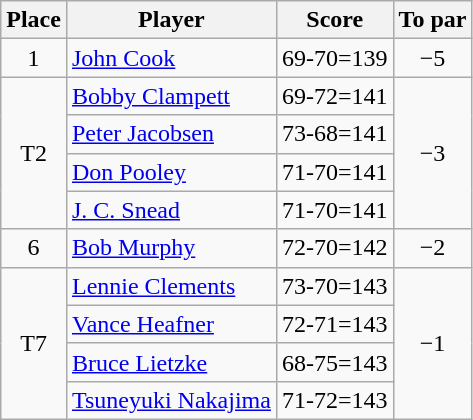<table class="wikitable">
<tr>
<th>Place</th>
<th>Player</th>
<th>Score</th>
<th>To par</th>
</tr>
<tr>
<td align=center>1</td>
<td> <a href='#'>John Cook</a></td>
<td align=center>69-70=139</td>
<td align=center>−5</td>
</tr>
<tr>
<td rowspan=4 align=center>T2</td>
<td> <a href='#'>Bobby Clampett</a></td>
<td align=center>69-72=141</td>
<td rowspan=4 align=center>−3</td>
</tr>
<tr>
<td> <a href='#'>Peter Jacobsen</a></td>
<td align=center>73-68=141</td>
</tr>
<tr>
<td> <a href='#'>Don Pooley</a></td>
<td align=center>71-70=141</td>
</tr>
<tr>
<td> <a href='#'>J. C. Snead</a></td>
<td align=center>71-70=141</td>
</tr>
<tr>
<td align=center>6</td>
<td> <a href='#'>Bob Murphy</a></td>
<td align=center>72-70=142</td>
<td align=center>−2</td>
</tr>
<tr>
<td rowspan=4 align=center>T7</td>
<td> <a href='#'>Lennie Clements</a></td>
<td align=center>73-70=143</td>
<td rowspan=5 align=center>−1</td>
</tr>
<tr>
<td> <a href='#'>Vance Heafner</a></td>
<td align=center>72-71=143</td>
</tr>
<tr>
<td> <a href='#'>Bruce Lietzke</a></td>
<td align=center>68-75=143</td>
</tr>
<tr>
<td> <a href='#'>Tsuneyuki Nakajima</a></td>
<td align=center>71-72=143</td>
</tr>
</table>
